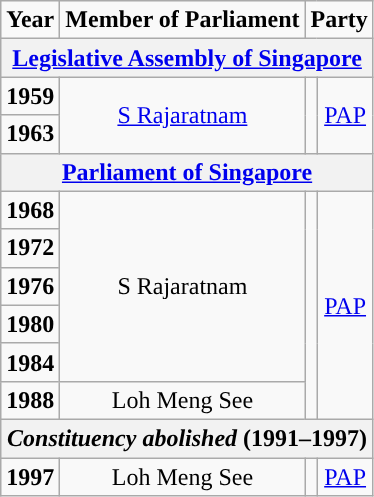<table class="wikitable" align="center" style="text-align:center">
<tr>
<td><strong>Year</strong></td>
<td><strong>Member of Parliament</strong></td>
<td colspan="2"><strong>Party</strong></td>
</tr>
<tr>
<th colspan="4"><a href='#'>Legislative Assembly of Singapore</a></th>
</tr>
<tr>
<td><strong>1959</strong></td>
<td rowspan="2"><a href='#'>S Rajaratnam</a></td>
<td rowspan="2"></td>
<td rowspan="2"><a href='#'>PAP</a></td>
</tr>
<tr>
<td><strong>1963</strong></td>
</tr>
<tr>
<th colspan="4"><a href='#'>Parliament of Singapore</a></th>
</tr>
<tr>
<td><strong>1968</strong></td>
<td rowspan="5">S Rajaratnam</td>
<td rowspan="6"></td>
<td rowspan="6"><a href='#'>PAP</a></td>
</tr>
<tr>
<td><strong>1972</strong></td>
</tr>
<tr>
<td><strong>1976</strong></td>
</tr>
<tr>
<td><strong>1980</strong></td>
</tr>
<tr>
<td><strong>1984</strong></td>
</tr>
<tr>
<td><strong>1988</strong></td>
<td>Loh Meng See</td>
</tr>
<tr>
<th colspan="4"><em>Constituency abolished</em> (1991–1997)</th>
</tr>
<tr>
<td><strong>1997</strong></td>
<td>Loh Meng See</td>
<td rowspan="4"></td>
<td rowspan="4"><a href='#'>PAP</a></td>
</tr>
</table>
